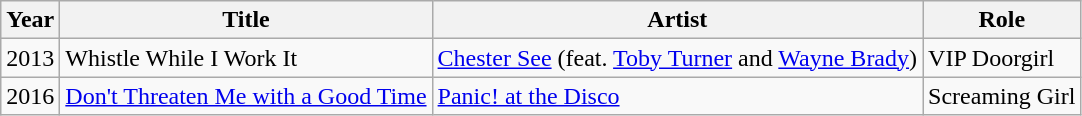<table class="wikitable">
<tr>
<th>Year</th>
<th>Title</th>
<th>Artist</th>
<th>Role</th>
</tr>
<tr>
<td>2013</td>
<td>Whistle While I Work It</td>
<td><a href='#'>Chester See</a> (feat. <a href='#'>Toby Turner</a> and <a href='#'>Wayne Brady</a>)</td>
<td>VIP Doorgirl</td>
</tr>
<tr>
<td>2016</td>
<td><a href='#'>Don't Threaten Me with a Good Time</a></td>
<td><a href='#'>Panic! at the Disco</a></td>
<td>Screaming Girl</td>
</tr>
</table>
